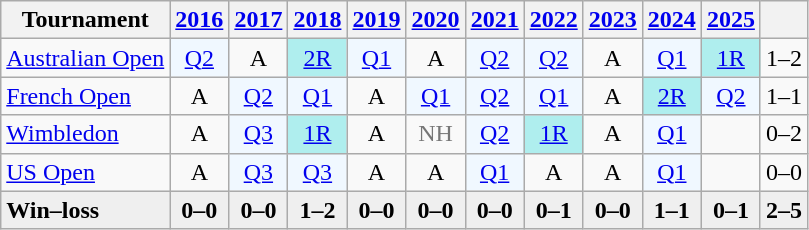<table class=wikitable style=text-align:center>
<tr>
<th>Tournament</th>
<th><a href='#'>2016</a></th>
<th><a href='#'>2017</a></th>
<th><a href='#'>2018</a></th>
<th><a href='#'>2019</a></th>
<th><a href='#'>2020</a></th>
<th><a href='#'>2021</a></th>
<th><a href='#'>2022</a></th>
<th><a href='#'>2023</a></th>
<th><a href='#'>2024</a></th>
<th><a href='#'>2025</a></th>
<th></th>
</tr>
<tr>
<td align=left><a href='#'>Australian Open</a></td>
<td bgcolor=f0f8ff><a href='#'>Q2</a></td>
<td>A</td>
<td bgcolor=afeeee><a href='#'>2R</a></td>
<td bgcolor=f0f8ff><a href='#'>Q1</a></td>
<td>A</td>
<td bgcolor=f0f8ff><a href='#'>Q2</a></td>
<td bgcolor=f0f8ff><a href='#'>Q2</a></td>
<td>A</td>
<td bgcolor=f0f8ff><a href='#'>Q1</a></td>
<td bgcolor=afeeee><a href='#'>1R</a></td>
<td>1–2</td>
</tr>
<tr>
<td align=left><a href='#'>French Open</a></td>
<td>A</td>
<td bgcolor=f0f8ff><a href='#'>Q2</a></td>
<td bgcolor=f0f8ff><a href='#'>Q1</a></td>
<td>A</td>
<td bgcolor=f0f8ff><a href='#'>Q1</a></td>
<td bgcolor=f0f8ff><a href='#'>Q2</a></td>
<td bgcolor=f0f8ff><a href='#'>Q1</a></td>
<td>A</td>
<td bgcolor=afeeee><a href='#'>2R</a></td>
<td bgcolor=f0f8ff><a href='#'>Q2</a></td>
<td>1–1</td>
</tr>
<tr>
<td align=left><a href='#'>Wimbledon</a></td>
<td>A</td>
<td bgcolor=f0f8ff><a href='#'>Q3</a></td>
<td bgcolor=afeeee><a href='#'>1R</a></td>
<td>A</td>
<td style="color:#767676;">NH</td>
<td bgcolor=f0f8ff><a href='#'>Q2</a></td>
<td bgcolor=afeeee><a href='#'>1R</a></td>
<td>A</td>
<td bgcolor=#f0f8ff><a href='#'>Q1</a></td>
<td></td>
<td>0–2</td>
</tr>
<tr>
<td align=left><a href='#'>US Open</a></td>
<td>A</td>
<td bgcolor=f0f8ff><a href='#'>Q3</a></td>
<td bgcolor=f0f8ff><a href='#'>Q3</a></td>
<td>A</td>
<td>A</td>
<td bgcolor=f0f8ff><a href='#'>Q1</a></td>
<td>A</td>
<td>A</td>
<td bgcolor=f0f8ff><a href='#'>Q1</a></td>
<td></td>
<td>0–0</td>
</tr>
<tr style=background:#efefef;font-weight:bold>
<td align=left>Win–loss</td>
<td>0–0</td>
<td>0–0</td>
<td>1–2</td>
<td>0–0</td>
<td>0–0</td>
<td>0–0</td>
<td>0–1</td>
<td>0–0</td>
<td>1–1</td>
<td>0–1</td>
<td>2–5</td>
</tr>
</table>
